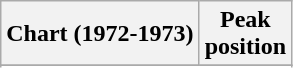<table class="wikitable sortable plainrowheaders" style="text-align:center">
<tr>
<th scope="col">Chart (1972-1973)</th>
<th scope="col">Peak<br> position</th>
</tr>
<tr>
</tr>
<tr>
</tr>
</table>
